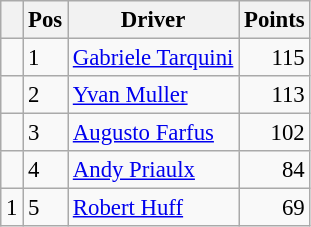<table class="wikitable" style="font-size: 95%;">
<tr>
<th></th>
<th>Pos</th>
<th>Driver</th>
<th>Points</th>
</tr>
<tr>
<td align="left"></td>
<td>1</td>
<td> <a href='#'>Gabriele Tarquini</a></td>
<td align="right">115</td>
</tr>
<tr>
<td align="left"></td>
<td>2</td>
<td> <a href='#'>Yvan Muller</a></td>
<td align="right">113</td>
</tr>
<tr>
<td align="left"></td>
<td>3</td>
<td> <a href='#'>Augusto Farfus</a></td>
<td align="right">102</td>
</tr>
<tr>
<td align="left"></td>
<td>4</td>
<td> <a href='#'>Andy Priaulx</a></td>
<td align="right">84</td>
</tr>
<tr>
<td align="left"> 1</td>
<td>5</td>
<td> <a href='#'>Robert Huff</a></td>
<td align="right">69</td>
</tr>
</table>
